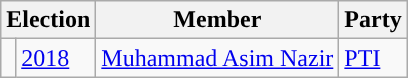<table class="wikitable">
<tr>
<th colspan="2">Election</th>
<th>Member</th>
<th>Party</th>
</tr>
<tr>
<td style="background-color: "></td>
<td><a href='#'>2018</a></td>
<td><a href='#'>Muhammad Asim Nazir</a></td>
<td><a href='#'>PTI</a></td>
</tr>
</table>
